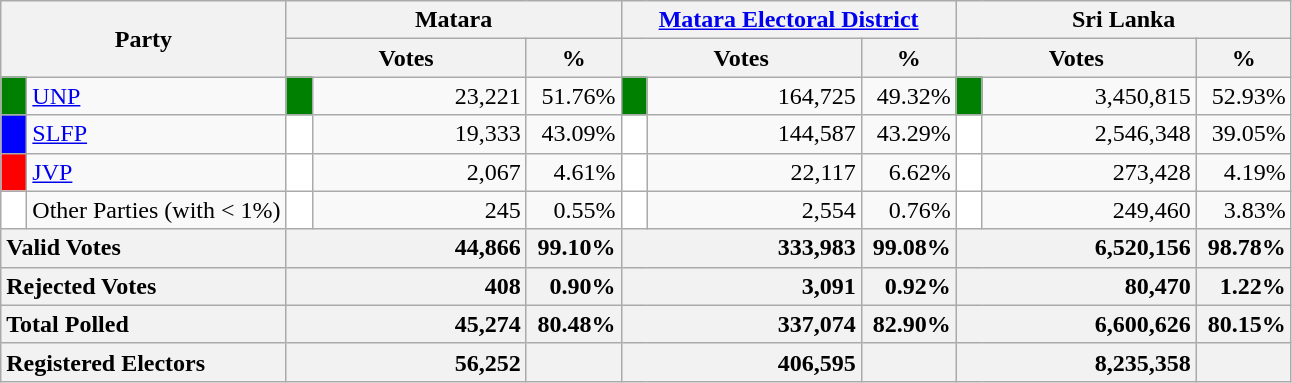<table class="wikitable">
<tr>
<th colspan="2" width="144px"rowspan="2">Party</th>
<th colspan="3" width="216px">Matara</th>
<th colspan="3" width="216px"><a href='#'>Matara Electoral District</a></th>
<th colspan="3" width="216px">Sri Lanka</th>
</tr>
<tr>
<th colspan="2" width="144px">Votes</th>
<th>%</th>
<th colspan="2" width="144px">Votes</th>
<th>%</th>
<th colspan="2" width="144px">Votes</th>
<th>%</th>
</tr>
<tr>
<td style="background-color:green;" width="10px"></td>
<td style="text-align:left;"><a href='#'>UNP</a></td>
<td style="background-color:green;" width="10px"></td>
<td style="text-align:right;">23,221</td>
<td style="text-align:right;">51.76%</td>
<td style="background-color:green;" width="10px"></td>
<td style="text-align:right;">164,725</td>
<td style="text-align:right;">49.32%</td>
<td style="background-color:green;" width="10px"></td>
<td style="text-align:right;">3,450,815</td>
<td style="text-align:right;">52.93%</td>
</tr>
<tr>
<td style="background-color:blue;" width="10px"></td>
<td style="text-align:left;"><a href='#'>SLFP</a></td>
<td style="background-color:white;" width="10px"></td>
<td style="text-align:right;">19,333</td>
<td style="text-align:right;">43.09%</td>
<td style="background-color:white;" width="10px"></td>
<td style="text-align:right;">144,587</td>
<td style="text-align:right;">43.29%</td>
<td style="background-color:white;" width="10px"></td>
<td style="text-align:right;">2,546,348</td>
<td style="text-align:right;">39.05%</td>
</tr>
<tr>
<td style="background-color:red;" width="10px"></td>
<td style="text-align:left;"><a href='#'>JVP</a></td>
<td style="background-color:white;" width="10px"></td>
<td style="text-align:right;">2,067</td>
<td style="text-align:right;">4.61%</td>
<td style="background-color:white;" width="10px"></td>
<td style="text-align:right;">22,117</td>
<td style="text-align:right;">6.62%</td>
<td style="background-color:white;" width="10px"></td>
<td style="text-align:right;">273,428</td>
<td style="text-align:right;">4.19%</td>
</tr>
<tr>
<td style="background-color:white;" width="10px"></td>
<td style="text-align:left;">Other Parties (with < 1%)</td>
<td style="background-color:white;" width="10px"></td>
<td style="text-align:right;">245</td>
<td style="text-align:right;">0.55%</td>
<td style="background-color:white;" width="10px"></td>
<td style="text-align:right;">2,554</td>
<td style="text-align:right;">0.76%</td>
<td style="background-color:white;" width="10px"></td>
<td style="text-align:right;">249,460</td>
<td style="text-align:right;">3.83%</td>
</tr>
<tr>
<th colspan="2" width="144px"style="text-align:left;">Valid Votes</th>
<th style="text-align:right;"colspan="2" width="144px">44,866</th>
<th style="text-align:right;">99.10%</th>
<th style="text-align:right;"colspan="2" width="144px">333,983</th>
<th style="text-align:right;">99.08%</th>
<th style="text-align:right;"colspan="2" width="144px">6,520,156</th>
<th style="text-align:right;">98.78%</th>
</tr>
<tr>
<th colspan="2" width="144px"style="text-align:left;">Rejected Votes</th>
<th style="text-align:right;"colspan="2" width="144px">408</th>
<th style="text-align:right;">0.90%</th>
<th style="text-align:right;"colspan="2" width="144px">3,091</th>
<th style="text-align:right;">0.92%</th>
<th style="text-align:right;"colspan="2" width="144px">80,470</th>
<th style="text-align:right;">1.22%</th>
</tr>
<tr>
<th colspan="2" width="144px"style="text-align:left;">Total Polled</th>
<th style="text-align:right;"colspan="2" width="144px">45,274</th>
<th style="text-align:right;">80.48%</th>
<th style="text-align:right;"colspan="2" width="144px">337,074</th>
<th style="text-align:right;">82.90%</th>
<th style="text-align:right;"colspan="2" width="144px">6,600,626</th>
<th style="text-align:right;">80.15%</th>
</tr>
<tr>
<th colspan="2" width="144px"style="text-align:left;">Registered Electors</th>
<th style="text-align:right;"colspan="2" width="144px">56,252</th>
<th></th>
<th style="text-align:right;"colspan="2" width="144px">406,595</th>
<th></th>
<th style="text-align:right;"colspan="2" width="144px">8,235,358</th>
<th></th>
</tr>
</table>
